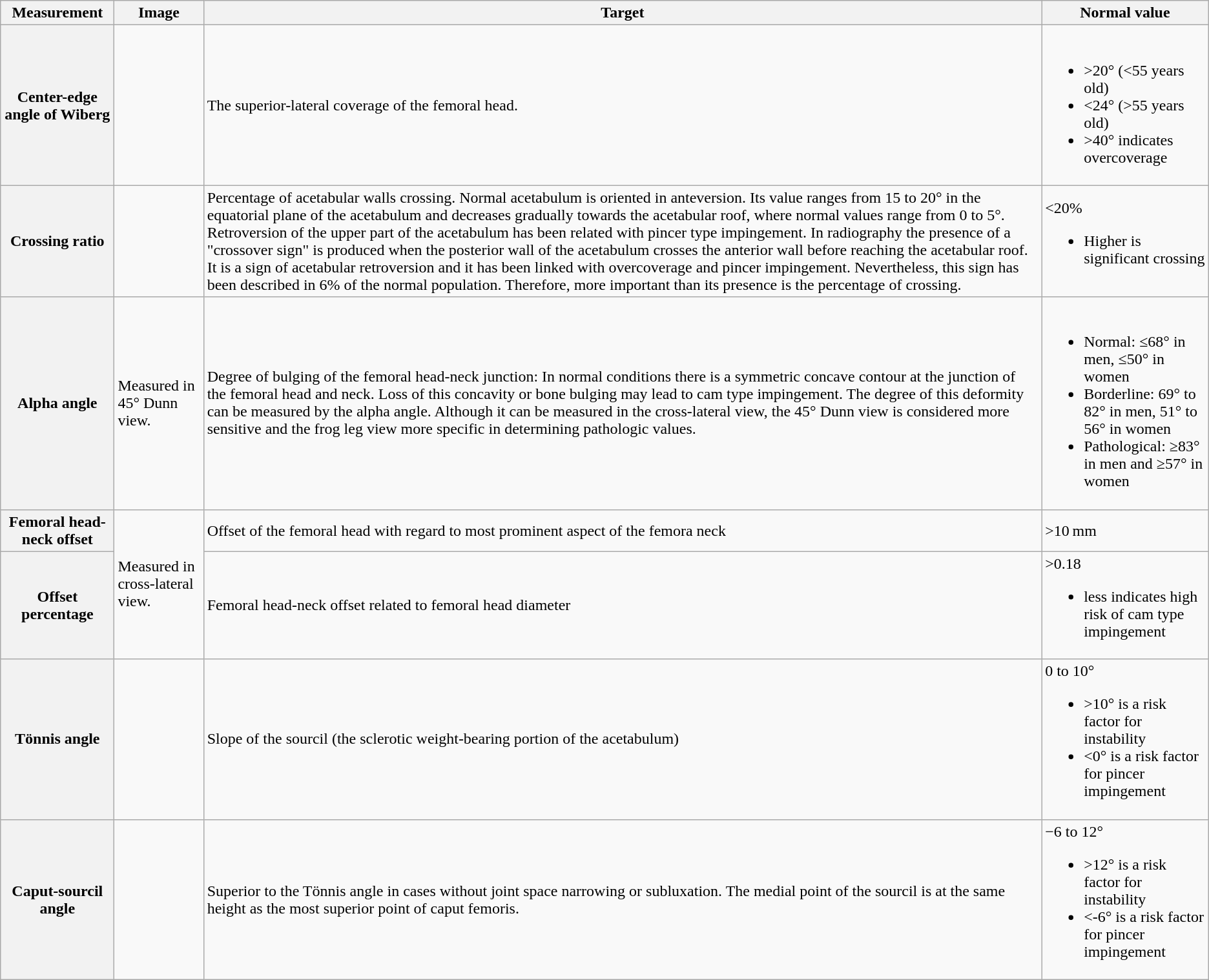<table class="wikitable">
<tr>
<th>Measurement</th>
<th>Image</th>
<th>Target</th>
<th>Normal value</th>
</tr>
<tr>
<th>Center-edge angle of Wiberg</th>
<td></td>
<td>The superior-lateral coverage of the femoral head.</td>
<td><br><ul><li>>20° (<55 years old)</li><li><24° (>55 years old)</li><li>>40° indicates overcoverage</li></ul></td>
</tr>
<tr>
<th>Crossing ratio</th>
<td></td>
<td>Percentage of acetabular walls crossing. Normal acetabulum is oriented in anteversion. Its value ranges from 15 to 20° in the equatorial plane of the acetabulum and decreases gradually towards the acetabular roof, where normal values range from 0 to 5°. Retroversion of the upper part of the acetabulum has been related with pincer type impingement. In radiography the presence of a "crossover sign" is produced when the posterior wall of the acetabulum crosses the anterior wall before reaching the acetabular roof. It is a sign of acetabular retroversion and it has been linked with overcoverage and pincer impingement. Nevertheless, this sign has been described in 6% of the normal population. Therefore, more important than its presence is the percentage of crossing.</td>
<td><20%<br><ul><li>Higher is significant crossing</li></ul></td>
</tr>
<tr>
<th>Alpha angle</th>
<td> Measured in 45° Dunn view.</td>
<td>Degree of bulging of the femoral head-neck junction: In normal conditions there is a symmetric concave contour at the junction of the femoral head and neck. Loss of this concavity or bone bulging may lead to cam type impingement. The degree of this deformity can be measured by the alpha angle. Although it can be measured in the cross-lateral view, the 45° Dunn view is considered more sensitive and the frog leg view more specific in determining pathologic values.</td>
<td><br><ul><li>Normal: ≤68° in men, ≤50° in women</li><li>Borderline: 69° to 82° in men, 51° to 56° in women</li><li>Pathological: ≥83° in men and ≥57° in women</li></ul></td>
</tr>
<tr>
<th>Femoral head-neck offset</th>
<td rowspan=2> Measured in cross-lateral view.</td>
<td>Offset of the femoral head with regard to most prominent aspect of the femora neck</td>
<td>>10 mm</td>
</tr>
<tr>
<th>Offset percentage</th>
<td>Femoral head-neck offset related to femoral head diameter</td>
<td>>0.18<br><ul><li>less indicates high risk of cam type impingement</li></ul></td>
</tr>
<tr>
<th>Tönnis angle</th>
<td></td>
<td>Slope of the sourcil (the sclerotic weight-bearing portion of the acetabulum)</td>
<td>0 to 10°<br><ul><li>>10° is a risk factor for instability</li><li><0° is a risk factor for pincer impingement</li></ul></td>
</tr>
<tr>
<th>Caput-sourcil angle</th>
<td></td>
<td>Superior to the Tönnis angle in cases without joint space narrowing or subluxation. The medial point of the sourcil is at the same height as the most superior point of caput femoris.</td>
<td>−6 to 12°<br><ul><li>>12° is a risk factor for instability</li><li><-6° is a risk factor for pincer impingement</li></ul></td>
</tr>
</table>
